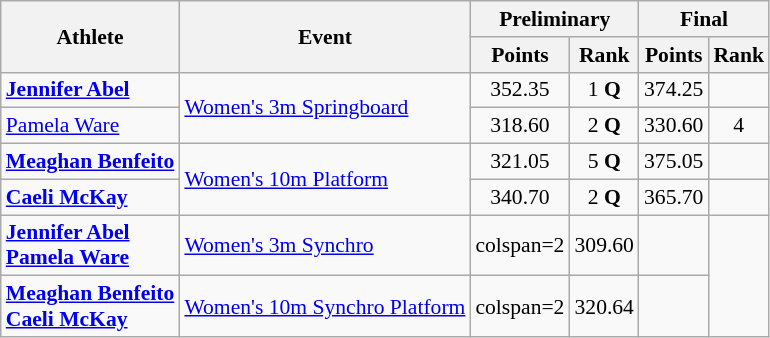<table class=wikitable style="font-size:90%">
<tr>
<th rowspan="2">Athlete</th>
<th rowspan="2">Event</th>
<th colspan="2">Preliminary</th>
<th colspan="2">Final</th>
</tr>
<tr>
<th>Points</th>
<th>Rank</th>
<th>Points</th>
<th>Rank</th>
</tr>
<tr align=center>
<td align=left><strong><a href='#'>Jennifer Abel</a></strong></td>
<td rowspan="2" align=left><a href='#'>Women's 3m Springboard</a></td>
<td>352.35</td>
<td>1 <strong>Q</strong></td>
<td>374.25</td>
<td></td>
</tr>
<tr align=center>
<td align=left><a href='#'>Pamela Ware</a></td>
<td>318.60</td>
<td>2 <strong>Q</strong></td>
<td>330.60</td>
<td>4</td>
</tr>
<tr align=center>
<td align=left><strong><a href='#'>Meaghan Benfeito</a></strong></td>
<td rowspan="2" align=left><a href='#'>Women's 10m Platform</a></td>
<td>321.05</td>
<td>5 <strong>Q</strong></td>
<td>375.05</td>
<td></td>
</tr>
<tr align=center>
<td align=left><strong><a href='#'>Caeli McKay</a></strong></td>
<td>340.70</td>
<td>2 <strong>Q</strong></td>
<td>365.70</td>
<td></td>
</tr>
<tr align=center>
<td align=left><strong><a href='#'>Jennifer Abel</a><br><a href='#'>Pamela Ware</a></strong></td>
<td align=left><a href='#'>Women's 3m Synchro</a></td>
<td>colspan=2 </td>
<td>309.60</td>
<td></td>
</tr>
<tr align=center>
<td align=left><strong><a href='#'>Meaghan Benfeito</a><br><a href='#'>Caeli McKay</a></strong></td>
<td align=left><a href='#'>Women's 10m Synchro Platform</a></td>
<td>colspan=2 </td>
<td>320.64</td>
<td></td>
</tr>
</table>
